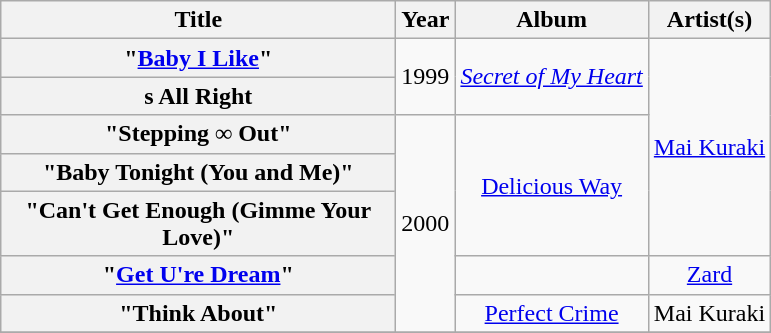<table class="wikitable plainrowheaders" style="text-align:center;">
<tr>
<th scope="col" style="width:16em;">Title</th>
<th scope="col" style="width:1em;">Year</th>
<th scope="col">Album</th>
<th scope="col">Artist(s)</th>
</tr>
<tr>
<th scope="row">"<a href='#'>Baby I Like</a>"</th>
<td rowspan="2">1999</td>
<td rowspan="2"><em><a href='#'>Secret of My Heart</a></em></td>
<td rowspan="5"><a href='#'>Mai Kuraki</a></td>
</tr>
<tr>
<th scope="row"><strong>s All Right<em></th>
</tr>
<tr>
<th scope="row">"Stepping ∞ Out"</th>
<td rowspan="5">2000</td>
<td rowspan="3"></em><a href='#'>Delicious Way</a><em></td>
</tr>
<tr>
<th scope="row">"Baby Tonight (You and Me)"</th>
</tr>
<tr>
<th scope="row">"Can't Get Enough (Gimme Your Love)"</th>
</tr>
<tr>
<th scope="row">"<a href='#'>Get U're Dream</a>" </th>
<td></td>
<td><a href='#'>Zard</a></td>
</tr>
<tr>
<th scope="row">"Think About"</th>
<td></em><a href='#'>Perfect Crime</a><em></td>
<td>Mai Kuraki</td>
</tr>
<tr>
</tr>
</table>
